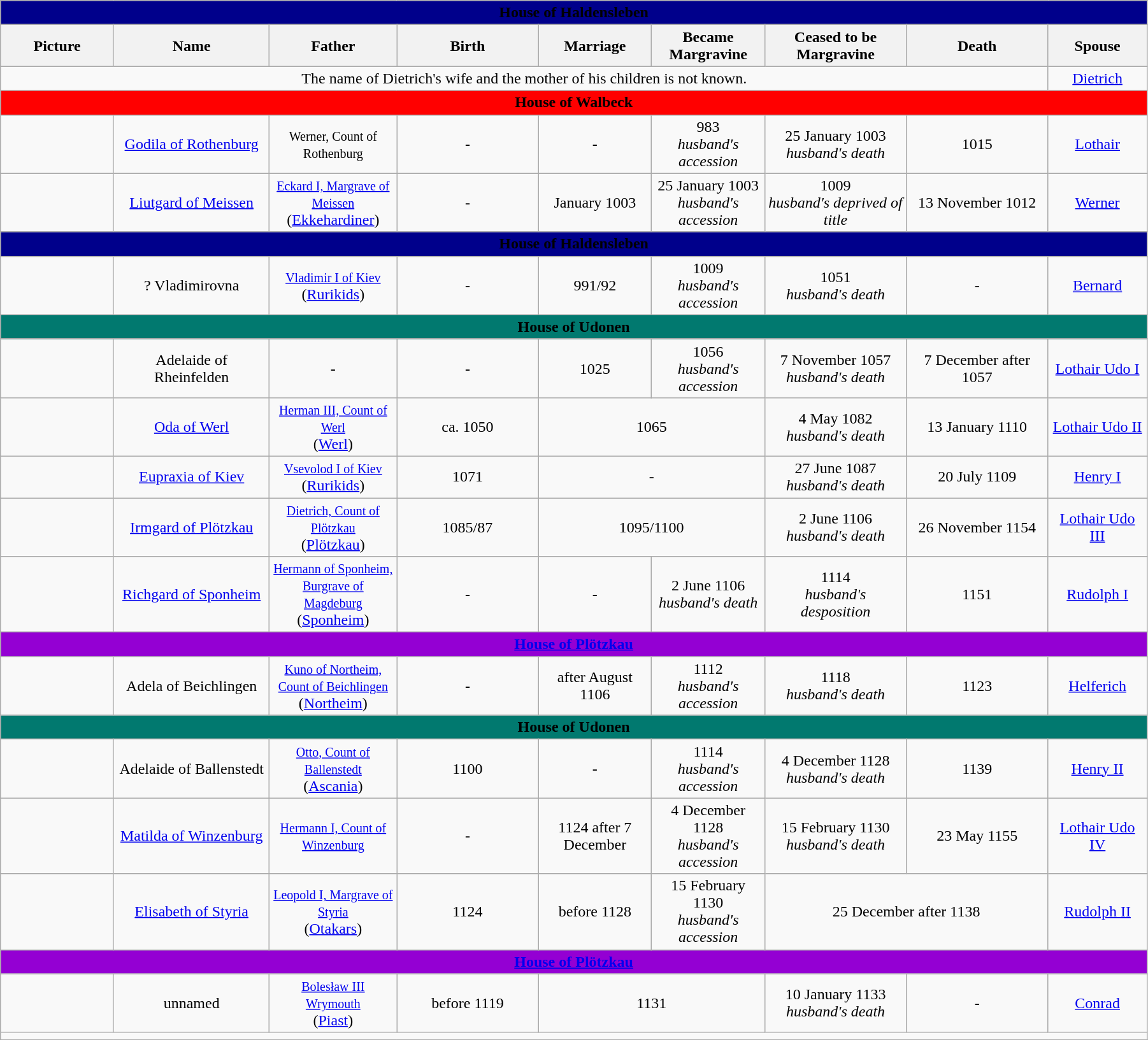<table width=95% class="wikitable">
<tr>
<td colspan="9" bgcolor=#00008B align=center><span> <strong>House of Haldensleben</strong></span></td>
</tr>
<tr>
<th width = "8%">Picture</th>
<th width = "11%">Name</th>
<th width = "9%">Father</th>
<th width = "10%">Birth</th>
<th width = "8%">Marriage</th>
<th width = "8%">Became Margravine</th>
<th width = "10%">Ceased to be Margravine</th>
<th width = "10%">Death</th>
<th width = "7%">Spouse</th>
</tr>
<tr>
<td align="center" colspan="8">The name of Dietrich's wife and the mother of his children is not known.</td>
<td align="center"><a href='#'>Dietrich</a></td>
</tr>
<tr>
<td colspan="9" bgcolor=red align=center><span> <strong>House of Walbeck</strong> </span></td>
</tr>
<tr>
<td align="center"></td>
<td align="center"><a href='#'>Godila of Rothenburg</a></td>
<td align="center"><small>Werner, Count of Rothenburg</small></td>
<td align="center">-</td>
<td align="center">-</td>
<td align="center">983<br><em>husband's accession</em></td>
<td align="center">25 January 1003<br><em>husband's death</em></td>
<td align="center">1015</td>
<td align="center"><a href='#'>Lothair</a></td>
</tr>
<tr>
<td align="center"></td>
<td align="center"><a href='#'>Liutgard of Meissen</a></td>
<td align="center"><small><a href='#'>Eckard I, Margrave of Meissen</a></small><br>(<a href='#'>Ekkehardiner</a>)</td>
<td align="center">-</td>
<td align="center">January 1003</td>
<td align="center">25 January 1003<br><em>husband's accession</em></td>
<td align="center">1009<br><em>husband's deprived of title</em></td>
<td align="center">13 November 1012</td>
<td align="center"><a href='#'>Werner</a></td>
</tr>
<tr>
<td colspan="9" bgcolor=#00008B align=center><span> <strong>House of Haldensleben</strong></span></td>
</tr>
<tr>
<td align="center"></td>
<td align="center">? Vladimirovna</td>
<td align="center"><small><a href='#'>Vladimir I of Kiev</a></small><br>(<a href='#'>Rurikids</a>)</td>
<td align="center">-</td>
<td align="center">991/92</td>
<td align="center">1009<br><em>husband's accession</em></td>
<td align="center">1051<br><em>husband's death</em></td>
<td align="center">-</td>
<td align="center"><a href='#'>Bernard</a></td>
</tr>
<tr>
<td colspan="9" bgcolor=#01796F align=center><span> <strong>House of Udonen</strong></span></td>
</tr>
<tr>
<td align="center"></td>
<td align="center">Adelaide of Rheinfelden</td>
<td align="center">-</td>
<td align="center">-</td>
<td align="center">1025</td>
<td align="center">1056<br><em>husband's accession</em></td>
<td align="center">7 November 1057<br><em>husband's death</em></td>
<td align="center">7 December after 1057</td>
<td align="center"><a href='#'>Lothair Udo I</a></td>
</tr>
<tr>
<td align="center"></td>
<td align="center"><a href='#'>Oda of Werl</a></td>
<td align="center"><small><a href='#'>Herman III, Count of Werl</a></small><br>(<a href='#'>Werl</a>)</td>
<td align="center">ca. 1050</td>
<td align="center" colspan="2">1065</td>
<td align="center">4 May 1082<br><em>husband's death</em></td>
<td align="center">13 January 1110</td>
<td align="center"><a href='#'>Lothair Udo II</a></td>
</tr>
<tr>
<td align=center></td>
<td align=center><a href='#'>Eupraxia of Kiev</a></td>
<td align="center"><small><a href='#'>Vsevolod I of Kiev</a></small><br>(<a href='#'>Rurikids</a>)</td>
<td align="center">1071</td>
<td align="center" colspan="2">-</td>
<td align="center">27 June 1087<br><em>husband's death</em></td>
<td align="center">20 July 1109</td>
<td align="center"><a href='#'>Henry I</a></td>
</tr>
<tr>
<td align="center"></td>
<td align="center"><a href='#'>Irmgard of Plötzkau</a></td>
<td align="center"><small><a href='#'>Dietrich, Count of Plötzkau</a></small><br>(<a href='#'>Plötzkau</a>)</td>
<td align="center">1085/87</td>
<td align="center" colspan="2">1095/1100</td>
<td align="center">2 June 1106<br><em>husband's death</em></td>
<td align="center">26 November 1154</td>
<td align="center"><a href='#'>Lothair Udo III</a></td>
</tr>
<tr>
<td align="center"></td>
<td align="center"><a href='#'>Richgard of Sponheim</a></td>
<td align="center"><small><a href='#'>Hermann of Sponheim, Burgrave of Magdeburg</a></small><br>(<a href='#'>Sponheim</a>)</td>
<td align="center">-</td>
<td align="center">-</td>
<td align="center">2 June 1106<br><em>husband's death</em></td>
<td align="center">1114<br><em>husband's desposition</em></td>
<td align="center">1151</td>
<td align="center"><a href='#'>Rudolph I</a></td>
</tr>
<tr>
<td colspan="9" bgcolor=#9400D3 align=center><strong><a href='#'><span>House of Plötzkau</span></a></strong></td>
</tr>
<tr>
<td align="center"></td>
<td align="center">Adela of Beichlingen</td>
<td align="center"><small><a href='#'>Kuno of Northeim, Count of Beichlingen</a></small><br>(<a href='#'>Northeim</a>)</td>
<td align="center">-</td>
<td align="center">after August 1106</td>
<td align="center">1112<br><em>husband's accession</em></td>
<td align="center">1118<br><em>husband's death</em></td>
<td align="center">1123</td>
<td align="center"><a href='#'>Helferich</a></td>
</tr>
<tr>
<td colspan="9" bgcolor=#01796F align=center><span> <strong>House of Udonen</strong></span></td>
</tr>
<tr>
<td align="center"></td>
<td align="center">Adelaide of Ballenstedt</td>
<td align="center"><small><a href='#'>Otto, Count of Ballenstedt</a></small><br>(<a href='#'>Ascania</a>)</td>
<td align="center">1100</td>
<td align="center">-</td>
<td align="center">1114<br><em>husband's accession</em></td>
<td align="center">4 December 1128<br><em>husband's death</em></td>
<td align="center">1139</td>
<td align="center"><a href='#'>Henry II</a></td>
</tr>
<tr>
<td align="center"></td>
<td align="center"><a href='#'>Matilda of Winzenburg</a></td>
<td align="center"><small><a href='#'>Hermann I, Count of Winzenburg</a></small></td>
<td align="center">-</td>
<td align="center">1124 after 7 December</td>
<td align="center">4 December 1128<br><em>husband's accession</em></td>
<td align="center">15 February 1130<br><em>husband's death</em></td>
<td align="center">23 May 1155</td>
<td align="center"><a href='#'>Lothair Udo IV</a></td>
</tr>
<tr>
<td align="center"></td>
<td align="center"><a href='#'>Elisabeth of Styria</a></td>
<td align="center"><small><a href='#'>Leopold I, Margrave of Styria</a></small><br>(<a href='#'>Otakars</a>)</td>
<td align="center">1124</td>
<td align="center">before 1128</td>
<td align="center">15 February 1130<br><em>husband's accession</em></td>
<td align="center" colspan="2">25 December after 1138</td>
<td align="center"><a href='#'>Rudolph II</a></td>
</tr>
<tr>
<td colspan="9" bgcolor=#9400D3 align=center><strong><a href='#'><span>House of Plötzkau</span></a></strong></td>
</tr>
<tr>
<td align=center></td>
<td align="center">unnamed</td>
<td align="center"><small><a href='#'>Bolesław III Wrymouth</a></small><br>(<a href='#'>Piast</a>)</td>
<td align="center">before 1119</td>
<td align="center" colspan="2">1131</td>
<td align="center">10 January 1133<br><em>husband's death</em></td>
<td align="center">-</td>
<td align="center"><a href='#'>Conrad</a></td>
</tr>
<tr>
<td align="center" colspan="9"></td>
</tr>
<tr>
</tr>
</table>
